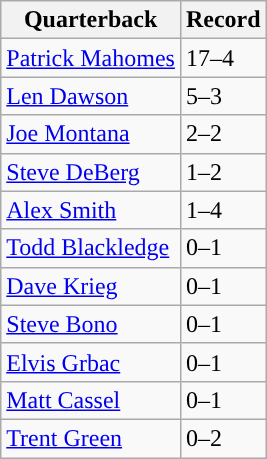<table class="wikitable">
<tr>
<th>Quarterback</th>
<th>Record</th>
</tr>
<tr>
<td><a href='#'>Patrick Mahomes</a></td>
<td>17–4</td>
</tr>
<tr>
<td><a href='#'>Len Dawson</a></td>
<td>5–3</td>
</tr>
<tr>
<td><a href='#'>Joe Montana</a></td>
<td>2–2</td>
</tr>
<tr>
<td><a href='#'>Steve DeBerg</a></td>
<td>1–2</td>
</tr>
<tr>
<td><a href='#'>Alex Smith</a></td>
<td>1–4</td>
</tr>
<tr>
<td><a href='#'>Todd Blackledge</a></td>
<td>0–1</td>
</tr>
<tr>
<td><a href='#'>Dave Krieg</a></td>
<td>0–1</td>
</tr>
<tr>
<td><a href='#'>Steve Bono</a></td>
<td>0–1</td>
</tr>
<tr>
<td><a href='#'>Elvis Grbac</a></td>
<td>0–1</td>
</tr>
<tr>
<td><a href='#'>Matt Cassel</a></td>
<td>0–1</td>
</tr>
<tr>
<td><a href='#'>Trent Green</a></td>
<td>0–2</td>
</tr>
</table>
